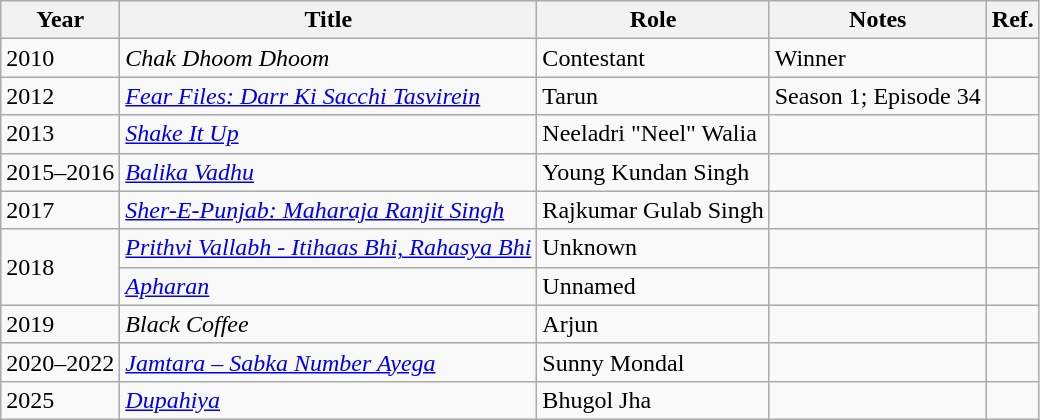<table class="wikitable sortable">
<tr>
<th>Year</th>
<th>Title</th>
<th>Role</th>
<th class="unsortable">Notes</th>
<th>Ref.</th>
</tr>
<tr>
<td>2010</td>
<td><em>Chak Dhoom Dhoom</em></td>
<td>Contestant</td>
<td>Winner</td>
<td></td>
</tr>
<tr>
<td>2012</td>
<td><em><a href='#'>Fear Files: Darr Ki Sacchi Tasvirein</a></em></td>
<td>Tarun</td>
<td>Season 1; Episode 34</td>
<td></td>
</tr>
<tr>
<td>2013</td>
<td><em><a href='#'>Shake It Up</a></em></td>
<td>Neeladri "Neel" Walia</td>
<td></td>
<td></td>
</tr>
<tr>
<td>2015–2016</td>
<td><em><a href='#'>Balika Vadhu</a></em></td>
<td>Young Kundan Singh</td>
<td></td>
<td></td>
</tr>
<tr>
<td>2017</td>
<td><em><a href='#'>Sher-E-Punjab: Maharaja Ranjit Singh</a></em></td>
<td>Rajkumar Gulab Singh</td>
<td></td>
<td></td>
</tr>
<tr>
<td rowspan="2">2018</td>
<td><em><a href='#'>Prithvi Vallabh - Itihaas Bhi, Rahasya Bhi</a></em></td>
<td>Unknown</td>
<td></td>
<td></td>
</tr>
<tr>
<td><em><a href='#'>Apharan</a></em></td>
<td>Unnamed</td>
<td></td>
<td></td>
</tr>
<tr>
<td>2019</td>
<td><em>Black Coffee</em></td>
<td>Arjun</td>
<td></td>
<td></td>
</tr>
<tr>
<td>2020–2022</td>
<td><em><a href='#'>Jamtara – Sabka Number Ayega</a></em></td>
<td>Sunny Mondal</td>
<td></td>
<td></td>
</tr>
<tr>
<td>2025</td>
<td><em><a href='#'>Dupahiya</a></em></td>
<td>Bhugol Jha</td>
<td></td>
<td></td>
</tr>
</table>
